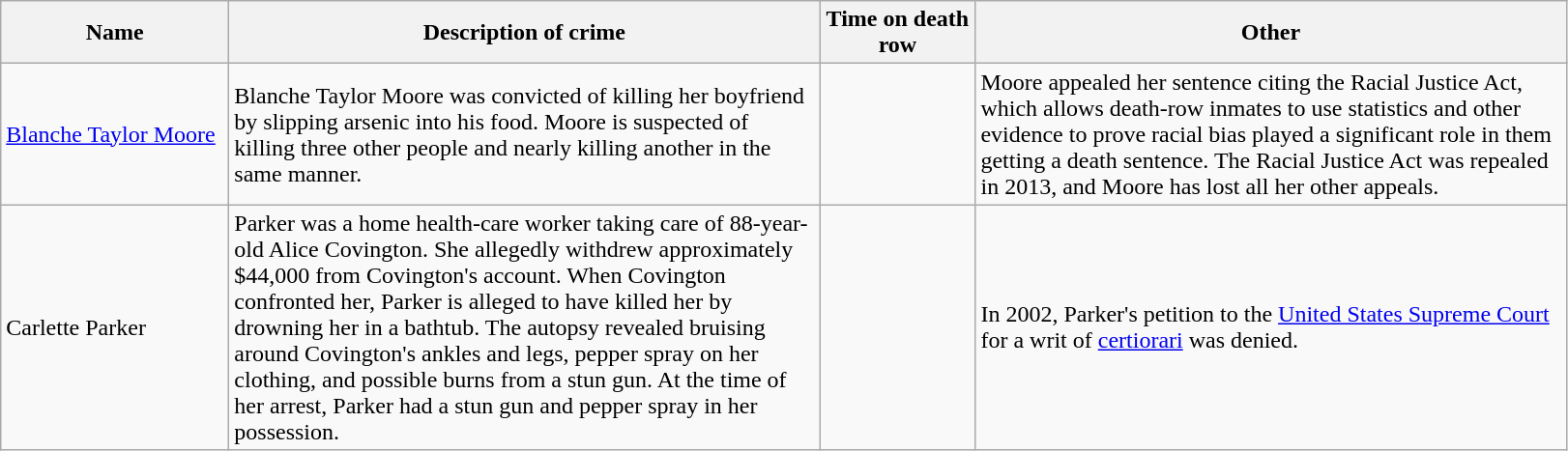<table class="wikitable sortable">
<tr>
<th style="width:150px;"><strong>Name</strong></th>
<th style="width:400px;"><strong>Description of crime</strong></th>
<th style="width:100px;"><strong>Time on death row</strong></th>
<th style="width:400px;"><strong>Other</strong></th>
</tr>
<tr>
<td><a href='#'>Blanche Taylor Moore</a></td>
<td>Blanche Taylor Moore was convicted of killing her boyfriend by slipping arsenic into his food. Moore is suspected of killing three other people and nearly killing another in the same manner.</td>
<td></td>
<td>Moore appealed her sentence citing the Racial Justice Act, which allows death-row inmates to use statistics and other evidence to prove racial bias played a significant role in them getting a death sentence. The Racial Justice Act was repealed in 2013, and Moore has lost all her other appeals.</td>
</tr>
<tr>
<td>Carlette Parker</td>
<td>Parker was a home health-care worker taking care of 88-year-old Alice Covington. She allegedly withdrew approximately $44,000 from Covington's account. When Covington confronted her, Parker is alleged to have killed her by drowning her in a bathtub. The autopsy revealed bruising around Covington's ankles and legs, pepper spray on her clothing, and possible burns from a stun gun. At the time of her arrest, Parker had a stun gun and pepper spray in her possession.</td>
<td></td>
<td>In 2002, Parker's petition to the <a href='#'>United States Supreme Court</a> for a writ of <a href='#'>certiorari</a> was denied.</td>
</tr>
</table>
